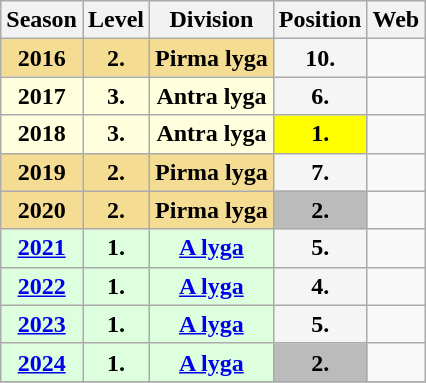<table class="wikitable">
<tr>
<th>Season</th>
<th>Level</th>
<th>Division</th>
<th>Position</th>
<th>Web</th>
</tr>
<tr>
<td bgcolor="#F4DC93" style="text-align:center;"><strong>2016</strong></td>
<td bgcolor="#F4DC93" style="text-align:center;"><strong>2.</strong></td>
<td style="background:#F4DC93;"><strong>Pirma lyga</strong></td>
<td bgcolor="#F5F5F5" style="text-align:center;"><strong>10.</strong></td>
<td></td>
</tr>
<tr>
<td bgcolor="#FFFFDD" style="text-align:center;"><strong>2017</strong></td>
<td bgcolor="#FFFFDD" style="text-align:center;"><strong>3.</strong></td>
<td bgcolor="#FFFFDD" style="text-align:center;"><strong>Antra lyga</strong></td>
<td bgcolor="#F5f5f5" style="text-align:center;"><strong>6.</strong></td>
<td></td>
</tr>
<tr>
<td bgcolor="#FFFFDD" style="text-align:center;"><strong>2018</strong></td>
<td bgcolor="#FFFFDD" style="text-align:center;"><strong>3.</strong></td>
<td bgcolor="#FFFFDD" style="text-align:center;"><strong>Antra lyga</strong></td>
<td bgcolor="#FFFF00" style="text-align:center;"><strong>1.</strong></td>
<td></td>
</tr>
<tr>
<td bgcolor="#F4DC93" style="text-align:center;"><strong>2019</strong></td>
<td bgcolor="#F4DC93" style="text-align:center;"><strong>2.</strong></td>
<td style="background:#F4DC93;"><strong>Pirma lyga</strong></td>
<td bgcolor="#F5F5F5" style="text-align:center;"><strong>7.</strong></td>
<td></td>
</tr>
<tr>
<td bgcolor="#F4DC93" style="text-align:center;"><strong>2020</strong></td>
<td bgcolor="#F4DC93" style="text-align:center;"><strong>2.</strong></td>
<td style="background:#F4DC93;"><strong>Pirma lyga</strong></td>
<td bgcolor="#BBBBBB" style="text-align:center;"><strong>2.</strong></td>
<td></td>
</tr>
<tr>
<td bgcolor="#DDFFDD" style="text-align:center;"><strong><a href='#'>2021</a></strong></td>
<td bgcolor="#DDFFDD" style="text-align:center;"><strong>1.</strong></td>
<td bgcolor="#DDFFDD" style="text-align:center;"><strong><a href='#'>A lyga</a></strong></td>
<td bgcolor="#F5F5F5" style="text-align:center;"><strong>5.</strong></td>
<td></td>
</tr>
<tr>
<td bgcolor="#DDFFDD" style="text-align:center;"><strong><a href='#'>2022</a></strong></td>
<td bgcolor="#DDFFDD" style="text-align:center;"><strong>1.</strong></td>
<td bgcolor="#DDFFDD" style="text-align:center;"><strong><a href='#'>A lyga</a></strong></td>
<td bgcolor="#F5F5F5" style="text-align:center;"><strong>4.</strong></td>
<td></td>
</tr>
<tr>
<td bgcolor="#DDFFDD" style="text-align:center;"><strong><a href='#'>2023</a></strong></td>
<td bgcolor="#DDFFDD" style="text-align:center;"><strong>1.</strong></td>
<td bgcolor="#DDFFDD" style="text-align:center;"><strong><a href='#'>A lyga</a></strong></td>
<td bgcolor="#F5F5F5" style="text-align:center;"><strong>5.</strong></td>
<td></td>
</tr>
<tr>
<td bgcolor="#DDFFDD" style="text-align:center;"><strong><a href='#'>2024</a></strong></td>
<td bgcolor="#DDFFDD" style="text-align:center;"><strong>1.</strong></td>
<td bgcolor="#DDFFDD" style="text-align:center;"><strong><a href='#'>A lyga</a></strong></td>
<td bgcolor="#BBBBBB" style="text-align:center;"><strong>2.</strong></td>
<td></td>
</tr>
<tr>
</tr>
</table>
